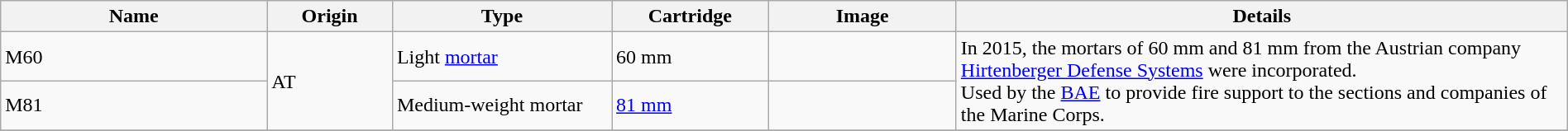<table class="wikitable" border="0" style="width:100%">
<tr>
<th style="text-align: center; width:17%;">Name</th>
<th style="text-align: center; width:8%;">Origin</th>
<th style="text-align: center; width:14%;">Type</th>
<th style="text-align: center; width:10%;">Cartridge</th>
<th style="text-align: center; width:12%;">Image</th>
<th style="text-align: center; width:44%;">Details</th>
</tr>
<tr>
<td>M60</td>
<td rowspan="2"> AT</td>
<td>Light <a href='#'>mortar</a></td>
<td>60 mm</td>
<td></td>
<td rowspan="2">In 2015, the mortars of 60 mm and 81 mm from the Austrian company <a href='#'>Hirtenberger Defense Systems</a> were incorporated.<br>Used by the <a href='#'>BAE</a> to provide fire support to the sections and companies of the Marine Corps.</td>
</tr>
<tr>
<td>M81</td>
<td>Medium-weight mortar</td>
<td><a href='#'>81 mm</a></td>
<td></td>
</tr>
<tr>
</tr>
</table>
